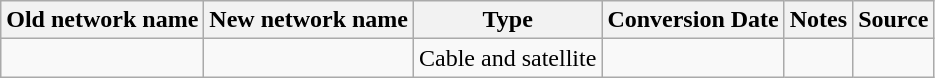<table class="wikitable">
<tr>
<th>Old network name</th>
<th>New network name</th>
<th>Type</th>
<th>Conversion Date</th>
<th>Notes</th>
<th>Source</th>
</tr>
<tr>
<td></td>
<td></td>
<td>Cable and satellite</td>
<td></td>
<td></td>
<td></td>
</tr>
</table>
